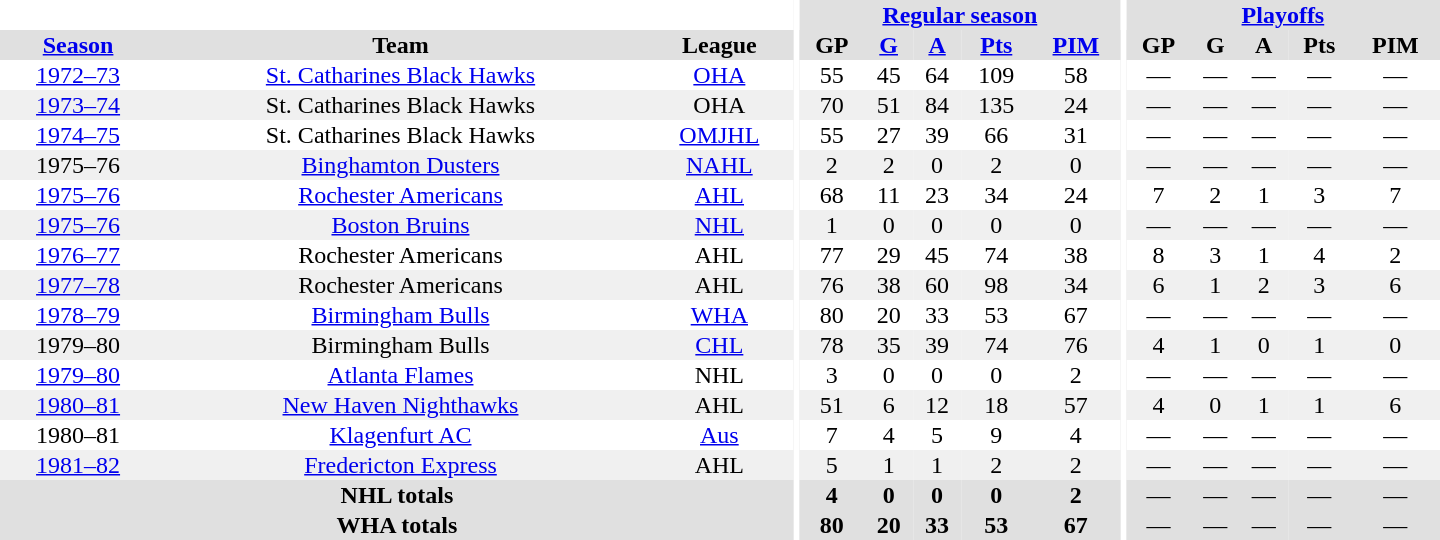<table border="0" cellpadding="1" cellspacing="0" style="text-align:center; width:60em">
<tr bgcolor="#e0e0e0">
<th colspan="3" bgcolor="#ffffff"></th>
<th rowspan="99" bgcolor="#ffffff"></th>
<th colspan="5"><a href='#'>Regular season</a></th>
<th rowspan="99" bgcolor="#ffffff"></th>
<th colspan="5"><a href='#'>Playoffs</a></th>
</tr>
<tr bgcolor="#e0e0e0">
<th><a href='#'>Season</a></th>
<th>Team</th>
<th>League</th>
<th>GP</th>
<th><a href='#'>G</a></th>
<th><a href='#'>A</a></th>
<th><a href='#'>Pts</a></th>
<th><a href='#'>PIM</a></th>
<th>GP</th>
<th>G</th>
<th>A</th>
<th>Pts</th>
<th>PIM</th>
</tr>
<tr ALIGN="center">
<td><a href='#'>1972–73</a></td>
<td><a href='#'>St. Catharines Black Hawks</a></td>
<td><a href='#'>OHA</a></td>
<td>55</td>
<td>45</td>
<td>64</td>
<td>109</td>
<td>58</td>
<td>—</td>
<td>—</td>
<td>—</td>
<td>—</td>
<td>—</td>
</tr>
<tr ALIGN="center" bgcolor="#f0f0f0">
<td><a href='#'>1973–74</a></td>
<td>St. Catharines Black Hawks</td>
<td>OHA</td>
<td>70</td>
<td>51</td>
<td>84</td>
<td>135</td>
<td>24</td>
<td>—</td>
<td>—</td>
<td>—</td>
<td>—</td>
<td>—</td>
</tr>
<tr ALIGN="center">
<td><a href='#'>1974–75</a></td>
<td>St. Catharines Black Hawks</td>
<td><a href='#'>OMJHL</a></td>
<td>55</td>
<td>27</td>
<td>39</td>
<td>66</td>
<td>31</td>
<td>—</td>
<td>—</td>
<td>—</td>
<td>—</td>
<td>—</td>
</tr>
<tr ALIGN="center" bgcolor="#f0f0f0">
<td>1975–76</td>
<td><a href='#'>Binghamton Dusters</a></td>
<td><a href='#'>NAHL</a></td>
<td>2</td>
<td>2</td>
<td>0</td>
<td>2</td>
<td>0</td>
<td>—</td>
<td>—</td>
<td>—</td>
<td>—</td>
<td>—</td>
</tr>
<tr ALIGN="center">
<td><a href='#'>1975–76</a></td>
<td><a href='#'>Rochester Americans</a></td>
<td><a href='#'>AHL</a></td>
<td>68</td>
<td>11</td>
<td>23</td>
<td>34</td>
<td>24</td>
<td>7</td>
<td>2</td>
<td>1</td>
<td>3</td>
<td>7</td>
</tr>
<tr ALIGN="center" bgcolor="#f0f0f0">
<td><a href='#'>1975–76</a></td>
<td><a href='#'>Boston Bruins</a></td>
<td><a href='#'>NHL</a></td>
<td>1</td>
<td>0</td>
<td>0</td>
<td>0</td>
<td>0</td>
<td>—</td>
<td>—</td>
<td>—</td>
<td>—</td>
<td>—</td>
</tr>
<tr ALIGN="center">
<td><a href='#'>1976–77</a></td>
<td>Rochester Americans</td>
<td>AHL</td>
<td>77</td>
<td>29</td>
<td>45</td>
<td>74</td>
<td>38</td>
<td>8</td>
<td>3</td>
<td>1</td>
<td>4</td>
<td>2</td>
</tr>
<tr ALIGN="center" bgcolor="#f0f0f0">
<td><a href='#'>1977–78</a></td>
<td>Rochester Americans</td>
<td>AHL</td>
<td>76</td>
<td>38</td>
<td>60</td>
<td>98</td>
<td>34</td>
<td>6</td>
<td>1</td>
<td>2</td>
<td>3</td>
<td>6</td>
</tr>
<tr ALIGN="center">
<td><a href='#'>1978–79</a></td>
<td><a href='#'>Birmingham Bulls</a></td>
<td><a href='#'>WHA</a></td>
<td>80</td>
<td>20</td>
<td>33</td>
<td>53</td>
<td>67</td>
<td>—</td>
<td>—</td>
<td>—</td>
<td>—</td>
<td>—</td>
</tr>
<tr ALIGN="center" bgcolor="#f0f0f0">
<td>1979–80</td>
<td>Birmingham Bulls</td>
<td><a href='#'>CHL</a></td>
<td>78</td>
<td>35</td>
<td>39</td>
<td>74</td>
<td>76</td>
<td>4</td>
<td>1</td>
<td>0</td>
<td>1</td>
<td>0</td>
</tr>
<tr ALIGN="center">
<td><a href='#'>1979–80</a></td>
<td><a href='#'>Atlanta Flames</a></td>
<td>NHL</td>
<td>3</td>
<td>0</td>
<td>0</td>
<td>0</td>
<td>2</td>
<td>—</td>
<td>—</td>
<td>—</td>
<td>—</td>
<td>—</td>
</tr>
<tr ALIGN="center" bgcolor="#f0f0f0">
<td><a href='#'>1980–81</a></td>
<td><a href='#'>New Haven Nighthawks</a></td>
<td>AHL</td>
<td>51</td>
<td>6</td>
<td>12</td>
<td>18</td>
<td>57</td>
<td>4</td>
<td>0</td>
<td>1</td>
<td>1</td>
<td>6</td>
</tr>
<tr ALIGN="center">
<td>1980–81</td>
<td><a href='#'>Klagenfurt AC</a></td>
<td><a href='#'>Aus</a></td>
<td>7</td>
<td>4</td>
<td>5</td>
<td>9</td>
<td>4</td>
<td>—</td>
<td>—</td>
<td>—</td>
<td>—</td>
<td>—</td>
</tr>
<tr ALIGN="center" bgcolor="#f0f0f0">
<td><a href='#'>1981–82</a></td>
<td><a href='#'>Fredericton Express</a></td>
<td>AHL</td>
<td>5</td>
<td>1</td>
<td>1</td>
<td>2</td>
<td>2</td>
<td>—</td>
<td>—</td>
<td>—</td>
<td>—</td>
<td>—</td>
</tr>
<tr bgcolor="#e0e0e0">
<th colspan="3">NHL totals</th>
<th>4</th>
<th>0</th>
<th>0</th>
<th>0</th>
<th>2</th>
<td>—</td>
<td>—</td>
<td>—</td>
<td>—</td>
<td>—</td>
</tr>
<tr bgcolor="#e0e0e0">
<th colspan="3">WHA totals</th>
<th>80</th>
<th>20</th>
<th>33</th>
<th>53</th>
<th>67</th>
<td>—</td>
<td>—</td>
<td>—</td>
<td>—</td>
<td>—</td>
</tr>
</table>
